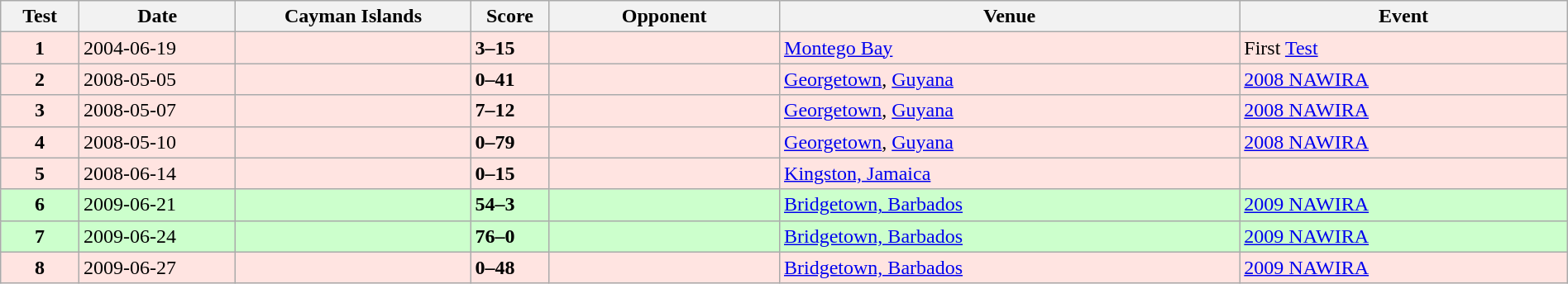<table class="wikitable sortable" style="width:100%">
<tr>
<th style="width:5%">Test</th>
<th style="width:10%">Date</th>
<th style="width:15%">Cayman Islands</th>
<th style="width:5%">Score</th>
<th>Opponent</th>
<th>Venue</th>
<th>Event</th>
</tr>
<tr bgcolor="FFE4E1">
<td align="center"><strong>1</strong></td>
<td>2004-06-19</td>
<td></td>
<td><strong>3–15</strong></td>
<td></td>
<td><a href='#'>Montego Bay</a></td>
<td>First <a href='#'>Test</a></td>
</tr>
<tr bgcolor="FFE4E1">
<td align="center"><strong>2</strong></td>
<td>2008-05-05</td>
<td></td>
<td><strong>0–41</strong></td>
<td></td>
<td><a href='#'>Georgetown</a>, <a href='#'>Guyana</a></td>
<td><a href='#'>2008 NAWIRA</a></td>
</tr>
<tr bgcolor="FFE4E1">
<td align="center"><strong>3</strong></td>
<td>2008-05-07</td>
<td></td>
<td><strong>7–12</strong></td>
<td></td>
<td><a href='#'>Georgetown</a>, <a href='#'>Guyana</a></td>
<td><a href='#'>2008 NAWIRA</a></td>
</tr>
<tr bgcolor="FFE4E1">
<td align="center"><strong>4</strong></td>
<td>2008-05-10</td>
<td></td>
<td><strong>0–79</strong></td>
<td></td>
<td><a href='#'>Georgetown</a>, <a href='#'>Guyana</a></td>
<td><a href='#'>2008 NAWIRA</a></td>
</tr>
<tr bgcolor="FFE4E1">
<td align="center"><strong>5</strong></td>
<td>2008-06-14</td>
<td></td>
<td><strong>0–15</strong></td>
<td></td>
<td><a href='#'>Kingston, Jamaica</a></td>
<td></td>
</tr>
<tr bgcolor="#ccffcc">
<td align="center"><strong>6</strong></td>
<td>2009-06-21</td>
<td></td>
<td><strong>54–3</strong></td>
<td></td>
<td><a href='#'>Bridgetown, Barbados</a></td>
<td><a href='#'>2009 NAWIRA</a></td>
</tr>
<tr bgcolor="#ccffcc">
<td align="center"><strong>7</strong></td>
<td>2009-06-24</td>
<td></td>
<td><strong>76–0</strong></td>
<td></td>
<td><a href='#'>Bridgetown, Barbados</a></td>
<td><a href='#'>2009 NAWIRA</a></td>
</tr>
<tr bgcolor="FFE4E1">
<td align="center"><strong>8</strong></td>
<td>2009-06-27</td>
<td></td>
<td><strong>0–48</strong></td>
<td></td>
<td><a href='#'>Bridgetown, Barbados</a></td>
<td><a href='#'>2009 NAWIRA</a></td>
</tr>
</table>
